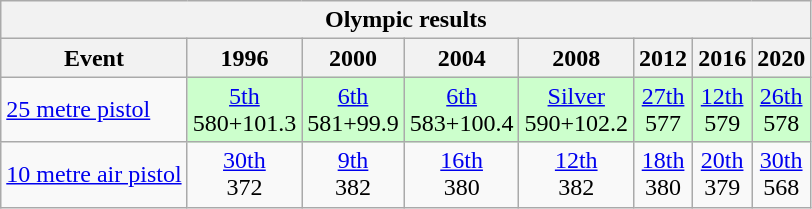<table class="wikitable" style="text-align: center">
<tr>
<th colspan=8>Olympic results</th>
</tr>
<tr>
<th>Event</th>
<th>1996</th>
<th>2000</th>
<th>2004</th>
<th>2008</th>
<th>2012</th>
<th>2016</th>
<th>2020</th>
</tr>
<tr>
<td align=left><a href='#'>25 metre pistol</a></td>
<td style="background:#cfc;"><a href='#'>5th</a><br>580+101.3</td>
<td style="background:#cfc;"><a href='#'>6th</a><br>581+99.9</td>
<td style="background:#cfc;"><a href='#'>6th</a><br>583+100.4</td>
<td style="background:#cfc;"> <a href='#'>Silver</a><br>590+102.2</td>
<td style="background:#cfc;"><a href='#'>27th</a><br>577</td>
<td style="background:#cfc;"><a href='#'>12th</a><br>579</td>
<td style="background:#cfc;"><a href='#'>26th</a><br>578</td>
</tr>
<tr>
<td align=left><a href='#'>10 metre air pistol</a></td>
<td><a href='#'>30th</a><br>372</td>
<td><a href='#'>9th</a><br>382</td>
<td><a href='#'>16th</a><br>380</td>
<td><a href='#'>12th</a><br>382</td>
<td><a href='#'>18th</a><br>380</td>
<td><a href='#'>20th</a><br>379</td>
<td><a href='#'>30th</a><br>568</td>
</tr>
</table>
